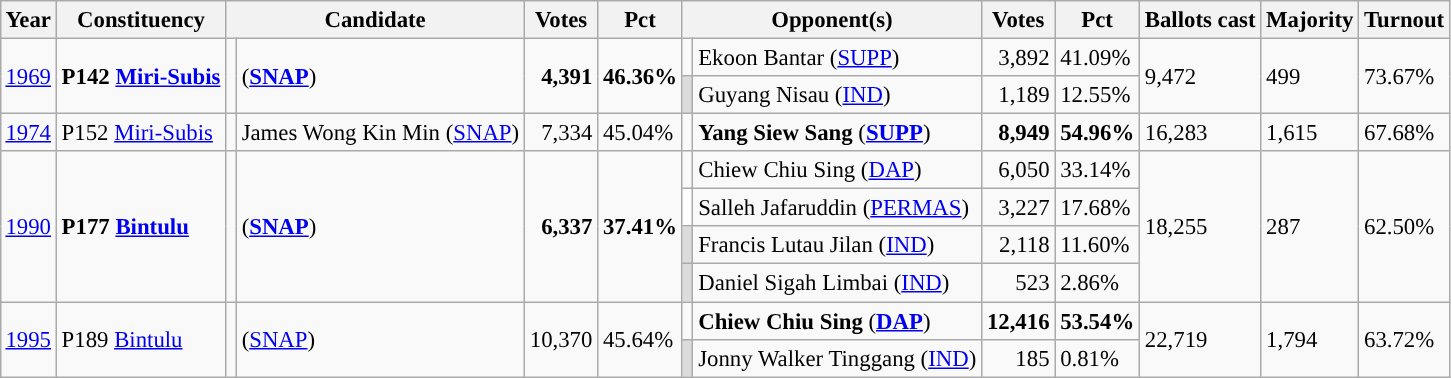<table class="wikitable" style="margin:0.5em ; font-size:95%">
<tr>
<th>Year</th>
<th>Constituency</th>
<th colspan=2>Candidate</th>
<th>Votes</th>
<th>Pct</th>
<th colspan=2>Opponent(s)</th>
<th>Votes</th>
<th>Pct</th>
<th>Ballots cast</th>
<th>Majority</th>
<th>Turnout</th>
</tr>
<tr>
<td rowspan=2><a href='#'>1969</a></td>
<td rowspan=2><strong>P142 <a href='#'>Miri-Subis</a></strong></td>
<td rowspan=2></td>
<td rowspan=2> (<a href='#'><strong>SNAP</strong></a>)</td>
<td rowspan=2 align=right><strong>4,391</strong></td>
<td rowspan=2><strong>46.36%</strong></td>
<td></td>
<td>Ekoon Bantar (<a href='#'>SUPP</a>)</td>
<td align=right>3,892</td>
<td>41.09%</td>
<td rowspan=2>9,472</td>
<td rowspan=2>499</td>
<td rowspan=2>73.67%</td>
</tr>
<tr>
<td bgcolor=#DCDCDC></td>
<td>Guyang Nisau (<a href='#'>IND</a>)</td>
<td align=right>1,189</td>
<td>12.55%</td>
</tr>
<tr>
<td><a href='#'>1974</a></td>
<td>P152 <a href='#'>Miri-Subis</a></td>
<td></td>
<td>James Wong Kin Min (<a href='#'>SNAP</a>)</td>
<td align=right>7,334</td>
<td>45.04%</td>
<td></td>
<td><strong>Yang Siew Sang</strong> (<a href='#'><strong>SUPP</strong></a>)</td>
<td align=right><strong>8,949</strong></td>
<td><strong>54.96%</strong></td>
<td>16,283</td>
<td>1,615</td>
<td>67.68%</td>
</tr>
<tr>
<td rowspan=4><a href='#'>1990</a></td>
<td rowspan=4><strong>P177 <a href='#'>Bintulu</a></strong></td>
<td rowspan=4></td>
<td rowspan=4> (<a href='#'><strong>SNAP</strong></a>)</td>
<td rowspan=4 align=right><strong>6,337</strong></td>
<td rowspan=4><strong>37.41%</strong></td>
<td></td>
<td>Chiew Chiu Sing (<a href='#'>DAP</a>)</td>
<td align=right>6,050</td>
<td>33.14%</td>
<td rowspan=4>18,255</td>
<td rowspan=4>287</td>
<td rowspan=4>62.50%</td>
</tr>
<tr>
<td bgcolor=#FFFFFF></td>
<td>Salleh Jafaruddin (<a href='#'>PERMAS</a>)</td>
<td align=right>3,227</td>
<td>17.68%</td>
</tr>
<tr>
<td bgcolor=#DCDCDC></td>
<td>Francis Lutau Jilan (<a href='#'>IND</a>)</td>
<td align=right>2,118</td>
<td>11.60%</td>
</tr>
<tr>
<td bgcolor=#DCDCDC></td>
<td>Daniel Sigah Limbai (<a href='#'>IND</a>)</td>
<td align=right>523</td>
<td>2.86%</td>
</tr>
<tr>
<td rowspan=2><a href='#'>1995</a></td>
<td rowspan=2>P189 <a href='#'>Bintulu</a></td>
<td rowspan=2></td>
<td rowspan=2> (<a href='#'>SNAP</a>)</td>
<td rowspan=2 align=right>10,370</td>
<td rowspan=2>45.64%</td>
<td></td>
<td><strong>Chiew Chiu Sing</strong> (<a href='#'><strong>DAP</strong></a>)</td>
<td align=right><strong>12,416</strong></td>
<td><strong>53.54%</strong></td>
<td rowspan=2>22,719</td>
<td rowspan=2>1,794</td>
<td rowspan=2>63.72%</td>
</tr>
<tr>
<td bgcolor=#DCDCDC></td>
<td>Jonny Walker Tinggang (<a href='#'>IND</a>)</td>
<td align=right>185</td>
<td>0.81%</td>
</tr>
</table>
